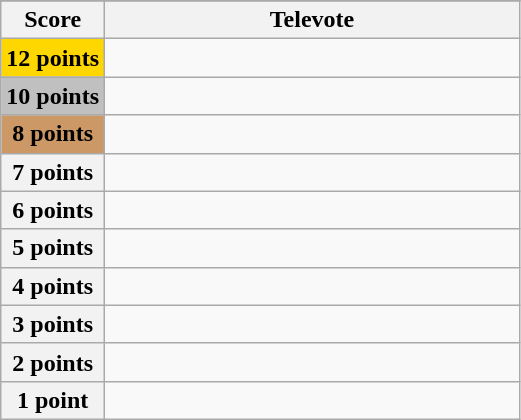<table class="wikitable">
<tr>
</tr>
<tr>
<th scope="col" width="20%">Score</th>
<th scope="col" width="80%">Televote</th>
</tr>
<tr>
<th scope="row" style="background:gold">12 points</th>
<td></td>
</tr>
<tr>
<th scope="row" style="background:silver">10 points</th>
<td></td>
</tr>
<tr>
<th scope="row" style="background:#CC9966">8 points</th>
<td></td>
</tr>
<tr>
<th scope="row">7 points</th>
<td></td>
</tr>
<tr>
<th scope="row">6 points</th>
<td></td>
</tr>
<tr>
<th scope="row">5 points</th>
<td></td>
</tr>
<tr>
<th scope="row">4 points</th>
<td></td>
</tr>
<tr>
<th scope="row">3 points</th>
<td></td>
</tr>
<tr>
<th scope="row">2 points</th>
<td></td>
</tr>
<tr>
<th scope="row">1 point</th>
<td></td>
</tr>
</table>
